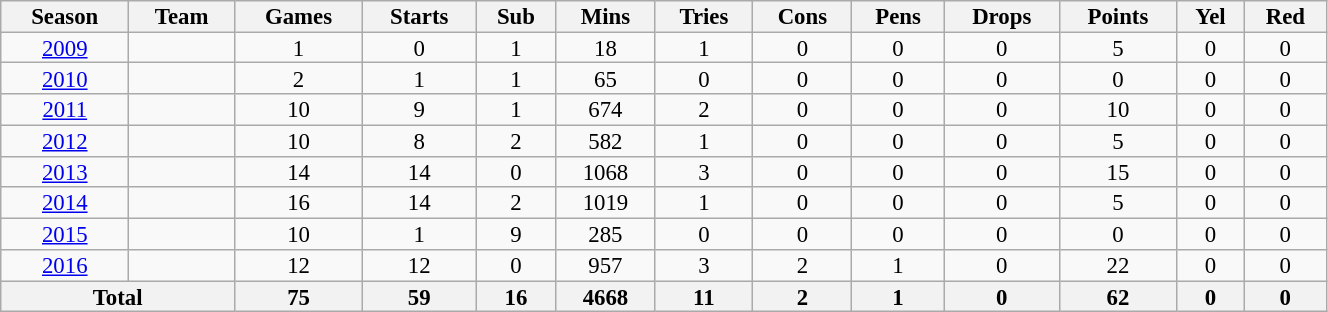<table class="wikitable" style="text-align:center; line-height:90%; font-size:95%; width:70%;">
<tr>
<th>Season</th>
<th>Team</th>
<th>Games</th>
<th>Starts</th>
<th>Sub</th>
<th>Mins</th>
<th>Tries</th>
<th>Cons</th>
<th>Pens</th>
<th>Drops</th>
<th>Points</th>
<th>Yel</th>
<th>Red</th>
</tr>
<tr>
<td><a href='#'>2009</a></td>
<td></td>
<td>1</td>
<td>0</td>
<td>1</td>
<td>18</td>
<td>1</td>
<td>0</td>
<td>0</td>
<td>0</td>
<td>5</td>
<td>0</td>
<td>0</td>
</tr>
<tr>
<td><a href='#'>2010</a></td>
<td></td>
<td>2</td>
<td>1</td>
<td>1</td>
<td>65</td>
<td>0</td>
<td>0</td>
<td>0</td>
<td>0</td>
<td>0</td>
<td>0</td>
<td>0</td>
</tr>
<tr>
<td><a href='#'>2011</a></td>
<td></td>
<td>10</td>
<td>9</td>
<td>1</td>
<td>674</td>
<td>2</td>
<td>0</td>
<td>0</td>
<td>0</td>
<td>10</td>
<td>0</td>
<td>0</td>
</tr>
<tr>
<td><a href='#'>2012</a></td>
<td></td>
<td>10</td>
<td>8</td>
<td>2</td>
<td>582</td>
<td>1</td>
<td>0</td>
<td>0</td>
<td>0</td>
<td>5</td>
<td>0</td>
<td>0</td>
</tr>
<tr>
<td><a href='#'>2013</a></td>
<td></td>
<td>14</td>
<td>14</td>
<td>0</td>
<td>1068</td>
<td>3</td>
<td>0</td>
<td>0</td>
<td>0</td>
<td>15</td>
<td>0</td>
<td>0</td>
</tr>
<tr>
<td><a href='#'>2014</a></td>
<td></td>
<td>16</td>
<td>14</td>
<td>2</td>
<td>1019</td>
<td>1</td>
<td>0</td>
<td>0</td>
<td>0</td>
<td>5</td>
<td>0</td>
<td>0</td>
</tr>
<tr>
<td><a href='#'>2015</a></td>
<td></td>
<td>10</td>
<td>1</td>
<td>9</td>
<td>285</td>
<td>0</td>
<td>0</td>
<td>0</td>
<td>0</td>
<td>0</td>
<td>0</td>
<td>0</td>
</tr>
<tr>
<td><a href='#'>2016</a></td>
<td></td>
<td>12</td>
<td>12</td>
<td>0</td>
<td>957</td>
<td>3</td>
<td>2</td>
<td>1</td>
<td>0</td>
<td>22</td>
<td>0</td>
<td>0</td>
</tr>
<tr>
<th colspan="2">Total</th>
<th>75</th>
<th>59</th>
<th>16</th>
<th>4668</th>
<th>11</th>
<th>2</th>
<th>1</th>
<th>0</th>
<th>62</th>
<th>0</th>
<th>0</th>
</tr>
</table>
